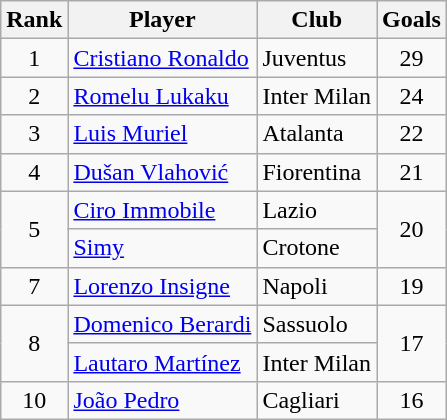<table class="wikitable" style="text-align:center">
<tr>
<th>Rank</th>
<th>Player</th>
<th>Club</th>
<th>Goals</th>
</tr>
<tr>
<td>1</td>
<td align="left"> <a href='#'>Cristiano Ronaldo</a></td>
<td align="left">Juventus</td>
<td>29</td>
</tr>
<tr>
<td>2</td>
<td align="left"> <a href='#'>Romelu Lukaku</a></td>
<td align="left">Inter Milan</td>
<td>24</td>
</tr>
<tr>
<td>3</td>
<td align="left"> <a href='#'>Luis Muriel</a></td>
<td align="left">Atalanta</td>
<td>22</td>
</tr>
<tr>
<td>4</td>
<td align="left"> <a href='#'>Dušan Vlahović</a></td>
<td align="left">Fiorentina</td>
<td>21</td>
</tr>
<tr>
<td rowspan="2">5</td>
<td align="left"> <a href='#'>Ciro Immobile</a></td>
<td align="left">Lazio</td>
<td rowspan="2">20</td>
</tr>
<tr>
<td align="left"> <a href='#'>Simy</a></td>
<td align="left">Crotone</td>
</tr>
<tr>
<td>7</td>
<td align="left"> <a href='#'>Lorenzo Insigne</a></td>
<td align="left">Napoli</td>
<td>19</td>
</tr>
<tr>
<td rowspan="2">8</td>
<td align="left"> <a href='#'>Domenico Berardi</a></td>
<td align="left">Sassuolo</td>
<td rowspan="2">17</td>
</tr>
<tr>
<td align="left"> <a href='#'>Lautaro Martínez</a></td>
<td align="left">Inter Milan</td>
</tr>
<tr>
<td>10</td>
<td align="left"> <a href='#'>João Pedro</a></td>
<td align="left">Cagliari</td>
<td>16</td>
</tr>
</table>
